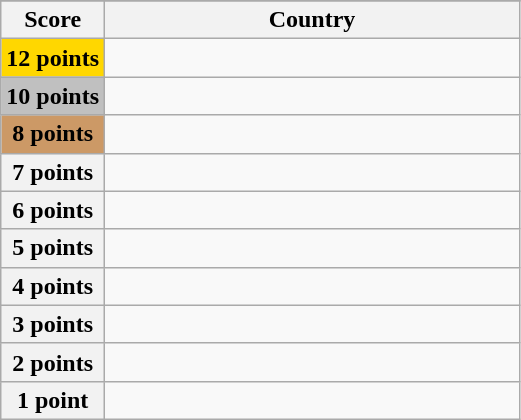<table class="wikitable">
<tr>
</tr>
<tr>
<th scope="col" width="20%">Score</th>
<th scope="col">Country</th>
</tr>
<tr>
<th scope="row" style="background:gold">12 points</th>
<td></td>
</tr>
<tr>
<th scope="row" style="background:silver">10 points</th>
<td></td>
</tr>
<tr>
<th scope="row" style="background:#CC9966">8 points</th>
<td></td>
</tr>
<tr>
<th scope="row">7 points</th>
<td></td>
</tr>
<tr>
<th scope="row">6 points</th>
<td></td>
</tr>
<tr>
<th scope="row">5 points</th>
<td></td>
</tr>
<tr>
<th scope="row">4 points</th>
<td></td>
</tr>
<tr>
<th scope="row">3 points</th>
<td></td>
</tr>
<tr>
<th scope="row">2 points</th>
<td></td>
</tr>
<tr>
<th scope="row">1 point</th>
<td></td>
</tr>
</table>
